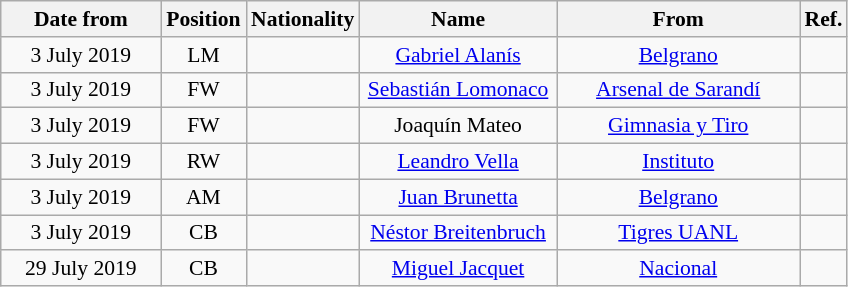<table class="wikitable" style="text-align:center; font-size:90%; ">
<tr>
<th style="background:#; color:#; width:100px;">Date from</th>
<th style="background:#; color:#; width:50px;">Position</th>
<th style="background:#; color:#; width:50px;">Nationality</th>
<th style="background:#; color:#; width:125px;">Name</th>
<th style="background:#; color:#; width:155px;">From</th>
<th style="background:#; color:#; width:25px;">Ref.</th>
</tr>
<tr>
<td>3 July 2019</td>
<td>LM</td>
<td></td>
<td><a href='#'>Gabriel Alanís</a></td>
<td> <a href='#'>Belgrano</a></td>
<td></td>
</tr>
<tr>
<td>3 July 2019</td>
<td>FW</td>
<td></td>
<td><a href='#'>Sebastián Lomonaco</a></td>
<td> <a href='#'>Arsenal de Sarandí</a></td>
<td></td>
</tr>
<tr>
<td>3 July 2019</td>
<td>FW</td>
<td></td>
<td>Joaquín Mateo</td>
<td> <a href='#'>Gimnasia y Tiro</a></td>
<td></td>
</tr>
<tr>
<td>3 July 2019</td>
<td>RW</td>
<td></td>
<td><a href='#'>Leandro Vella</a></td>
<td> <a href='#'>Instituto</a></td>
<td></td>
</tr>
<tr>
<td>3 July 2019</td>
<td>AM</td>
<td></td>
<td><a href='#'>Juan Brunetta</a></td>
<td> <a href='#'>Belgrano</a></td>
<td></td>
</tr>
<tr>
<td>3 July 2019</td>
<td>CB</td>
<td></td>
<td><a href='#'>Néstor Breitenbruch</a></td>
<td> <a href='#'>Tigres UANL</a></td>
<td></td>
</tr>
<tr>
<td>29 July 2019</td>
<td>CB</td>
<td></td>
<td><a href='#'>Miguel Jacquet</a></td>
<td> <a href='#'>Nacional</a></td>
<td></td>
</tr>
</table>
